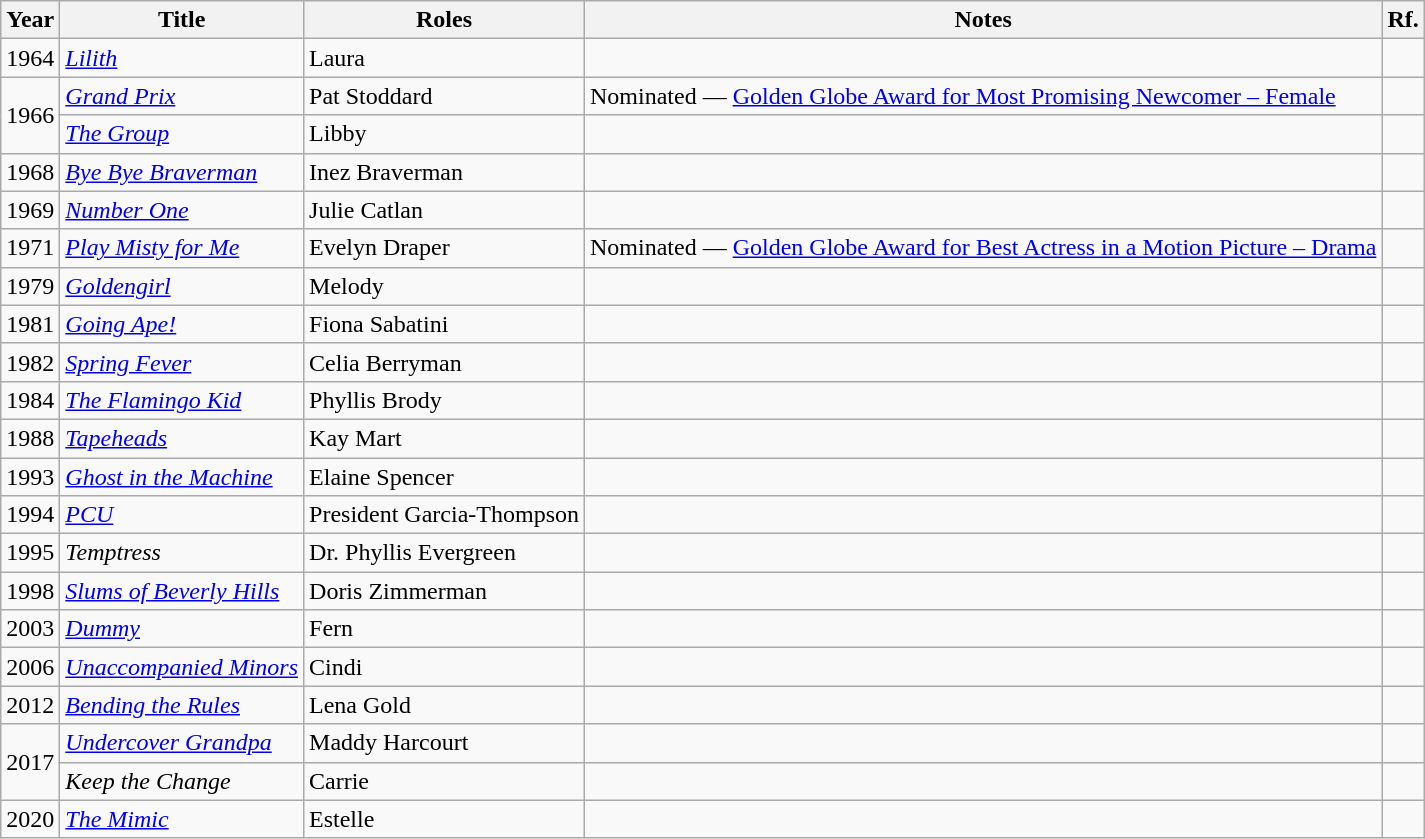<table class="wikitable sortable unsortable">
<tr>
<th>Year</th>
<th>Title</th>
<th>Roles</th>
<th>Notes</th>
<th>Rf.</th>
</tr>
<tr>
<td>1964</td>
<td><em><a href='#'>Lilith</a></em></td>
<td>Laura</td>
<td></td>
<td></td>
</tr>
<tr>
<td rowspan="2">1966</td>
<td><em><a href='#'>Grand Prix</a></em></td>
<td>Pat Stoddard</td>
<td>Nominated — <a href='#'>Golden Globe Award for Most Promising Newcomer – Female</a></td>
<td></td>
</tr>
<tr>
<td><em><a href='#'>The Group</a></em></td>
<td>Libby</td>
<td></td>
<td></td>
</tr>
<tr>
<td>1968</td>
<td><em><a href='#'>Bye Bye Braverman</a></em></td>
<td>Inez Braverman</td>
<td></td>
<td></td>
</tr>
<tr>
<td>1969</td>
<td><em><a href='#'>Number One</a></em></td>
<td>Julie Catlan</td>
<td></td>
<td></td>
</tr>
<tr>
<td>1971</td>
<td><em><a href='#'>Play Misty for Me</a></em></td>
<td>Evelyn Draper</td>
<td>Nominated — <a href='#'>Golden Globe Award for Best Actress in a Motion Picture – Drama</a></td>
<td></td>
</tr>
<tr>
<td>1979</td>
<td><em><a href='#'>Goldengirl</a></em></td>
<td>Melody</td>
<td></td>
<td></td>
</tr>
<tr>
<td>1981</td>
<td><em><a href='#'>Going Ape!</a></em></td>
<td>Fiona Sabatini</td>
<td></td>
<td></td>
</tr>
<tr>
<td>1982 </td>
<td><em><a href='#'>Spring Fever</a></em></td>
<td>Celia Berryman</td>
<td></td>
<td></td>
</tr>
<tr>
<td>1984</td>
<td><em><a href='#'>The Flamingo Kid</a></em></td>
<td>Phyllis Brody</td>
<td></td>
<td></td>
</tr>
<tr>
<td>1988</td>
<td><em><a href='#'>Tapeheads</a></em></td>
<td>Kay Mart</td>
<td></td>
<td></td>
</tr>
<tr>
<td>1993</td>
<td><em><a href='#'>Ghost in the Machine</a></em></td>
<td>Elaine Spencer</td>
<td></td>
<td></td>
</tr>
<tr>
<td>1994</td>
<td><em><a href='#'>PCU</a></em></td>
<td>President Garcia-Thompson</td>
<td></td>
<td></td>
</tr>
<tr>
<td>1995</td>
<td><em>Temptress</em></td>
<td>Dr. Phyllis Evergreen</td>
<td></td>
<td></td>
</tr>
<tr>
<td>1998</td>
<td><em><a href='#'>Slums of Beverly Hills</a></em></td>
<td>Doris Zimmerman</td>
<td></td>
<td></td>
</tr>
<tr>
<td>2003</td>
<td><em><a href='#'>Dummy</a></em></td>
<td>Fern</td>
<td></td>
<td></td>
</tr>
<tr>
<td>2006</td>
<td><em><a href='#'>Unaccompanied Minors</a></em></td>
<td>Cindi</td>
<td></td>
<td></td>
</tr>
<tr>
<td>2012</td>
<td><em><a href='#'>Bending the Rules</a></em></td>
<td>Lena Gold</td>
<td></td>
<td></td>
</tr>
<tr>
<td rowspan="2">2017</td>
<td><em><a href='#'>Undercover Grandpa</a></em></td>
<td>Maddy Harcourt</td>
<td></td>
<td></td>
</tr>
<tr>
<td><em>Keep the Change</em></td>
<td>Carrie</td>
<td></td>
<td></td>
</tr>
<tr>
<td>2020</td>
<td><em><a href='#'>The Mimic</a></em></td>
<td>Estelle</td>
<td></td>
<td></td>
</tr>
</table>
